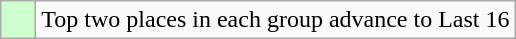<table class="wikitable">
<tr>
<td style="background: #ccffcc;">    </td>
<td>Top two places in each group advance to Last 16</td>
</tr>
</table>
